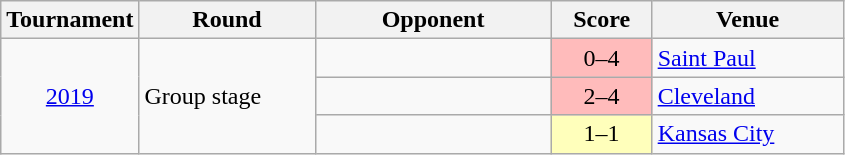<table class="wikitable sortable" style="text-align:left;">
<tr>
<th>Tournament</th>
<th width=110>Round</th>
<th width=150>Opponent</th>
<th width=60>Score</th>
<th width=120>Venue</th>
</tr>
<tr>
<td rowspan="4" align=center>   <a href='#'>2019</a></td>
<td rowspan="3">Group stage</td>
<td></td>
<td align=center bgcolor="#ffbbbb">0–4</td>
<td><a href='#'>Saint Paul</a></td>
</tr>
<tr>
<td></td>
<td align=center bgcolor="#ffbbbb">2–4</td>
<td><a href='#'>Cleveland</a></td>
</tr>
<tr>
<td></td>
<td align=center bgcolor="#ffffbb">1–1</td>
<td><a href='#'>Kansas City</a></td>
</tr>
</table>
